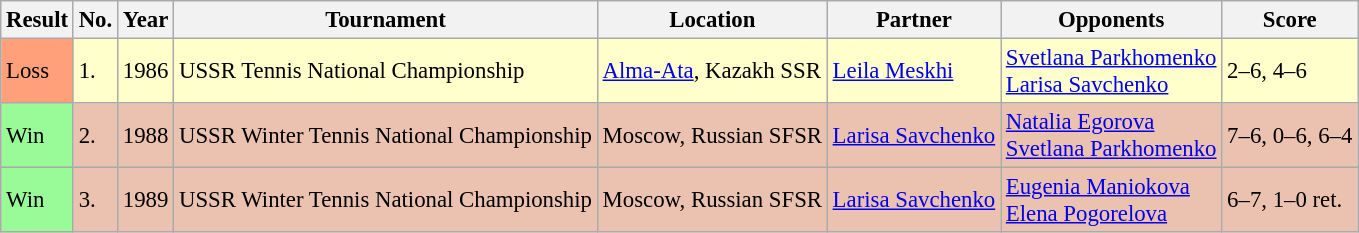<table class="wikitable" style="font-size:95%">
<tr>
<th>Result</th>
<th>No.</th>
<th>Year</th>
<th>Tournament</th>
<th>Location</th>
<th>Partner</th>
<th>Opponents</th>
<th>Score</th>
</tr>
<tr bgcolor=#FFFFCC>
<td style="background:#ffa07a;">Loss</td>
<td>1.</td>
<td>1986</td>
<td>USSR Tennis National Championship</td>
<td> <a href='#'>Alma-Ata</a>, Kazakh SSR</td>
<td> <a href='#'>Leila Meskhi</a></td>
<td> <a href='#'>Svetlana Parkhomenko</a> <br>  <a href='#'>Larisa Savchenko</a></td>
<td>2–6, 4–6</td>
</tr>
<tr bgcolor=#EBC2AF>
<td style="background:#98fb98;">Win</td>
<td>2.</td>
<td>1988</td>
<td>USSR Winter Tennis National Championship</td>
<td> Moscow, Russian SFSR</td>
<td> <a href='#'>Larisa Savchenko</a></td>
<td> <a href='#'>Natalia Egorova</a> <br>  <a href='#'>Svetlana Parkhomenko</a></td>
<td>7–6, 0–6, 6–4</td>
</tr>
<tr bgcolor=#EBC2AF>
<td style="background:#98fb98;">Win</td>
<td>3.</td>
<td>1989</td>
<td>USSR Winter Tennis National Championship</td>
<td> Moscow, Russian SFSR</td>
<td> <a href='#'>Larisa Savchenko</a></td>
<td> <a href='#'>Eugenia Maniokova</a> <br>  <a href='#'>Elena Pogorelova</a></td>
<td>6–7, 1–0 ret.</td>
</tr>
</table>
